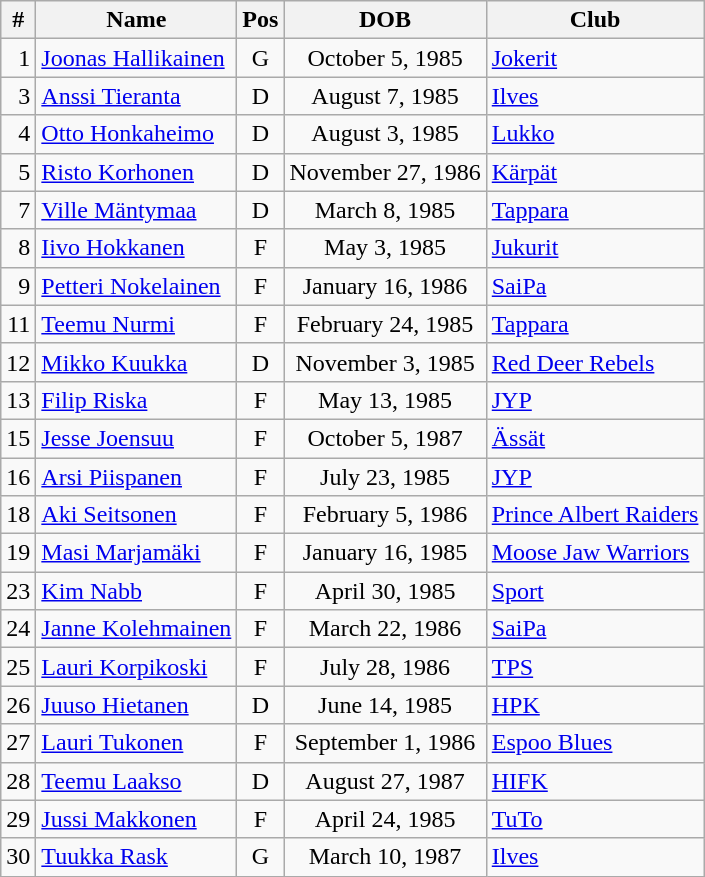<table class="wikitable">
<tr>
<th>#</th>
<th>Name</th>
<th>Pos</th>
<th>DOB</th>
<th>Club</th>
</tr>
<tr>
<td align=right>1</td>
<td><a href='#'>Joonas Hallikainen</a></td>
<td align=center>G</td>
<td align=center>October 5, 1985</td>
<td><a href='#'>Jokerit</a> </td>
</tr>
<tr>
<td align=right>3</td>
<td><a href='#'>Anssi Tieranta</a></td>
<td align=center>D</td>
<td align=center>August 7, 1985</td>
<td><a href='#'>Ilves</a> </td>
</tr>
<tr>
<td align=right>4</td>
<td><a href='#'>Otto Honkaheimo</a></td>
<td align=center>D</td>
<td align=center>August 3, 1985</td>
<td><a href='#'>Lukko</a> </td>
</tr>
<tr>
<td align=right>5</td>
<td><a href='#'>Risto Korhonen</a></td>
<td align=center>D</td>
<td align=center>November 27, 1986</td>
<td><a href='#'>Kärpät</a> </td>
</tr>
<tr>
<td align=right>7</td>
<td><a href='#'>Ville Mäntymaa</a></td>
<td align=center>D</td>
<td align=center>March 8, 1985</td>
<td><a href='#'>Tappara</a> </td>
</tr>
<tr>
<td align=right>8</td>
<td><a href='#'>Iivo Hokkanen</a></td>
<td align=center>F</td>
<td align=center>May 3, 1985</td>
<td><a href='#'>Jukurit</a> </td>
</tr>
<tr>
<td align=right>9</td>
<td><a href='#'>Petteri Nokelainen</a></td>
<td align=center>F</td>
<td align=center>January 16, 1986</td>
<td><a href='#'>SaiPa</a> </td>
</tr>
<tr>
<td align=right>11</td>
<td><a href='#'>Teemu Nurmi</a></td>
<td align=center>F</td>
<td align=center>February 24, 1985</td>
<td><a href='#'>Tappara</a> </td>
</tr>
<tr>
<td align=right>12</td>
<td><a href='#'>Mikko Kuukka</a></td>
<td align=center>D</td>
<td align=center>November 3, 1985</td>
<td><a href='#'>Red Deer Rebels</a> </td>
</tr>
<tr>
<td align=right>13</td>
<td><a href='#'>Filip Riska</a></td>
<td align=center>F</td>
<td align=center>May 13, 1985</td>
<td><a href='#'>JYP</a> </td>
</tr>
<tr>
<td align=right>15</td>
<td><a href='#'>Jesse Joensuu</a></td>
<td align=center>F</td>
<td align=center>October 5, 1987</td>
<td><a href='#'>Ässät</a> </td>
</tr>
<tr>
<td align=right>16</td>
<td><a href='#'>Arsi Piispanen</a></td>
<td align=center>F</td>
<td align=center>July 23, 1985</td>
<td><a href='#'>JYP</a> </td>
</tr>
<tr>
<td align=right>18</td>
<td><a href='#'>Aki Seitsonen</a></td>
<td align=center>F</td>
<td align=center>February 5, 1986</td>
<td><a href='#'>Prince Albert Raiders</a> </td>
</tr>
<tr>
<td align=right>19</td>
<td><a href='#'>Masi Marjamäki</a></td>
<td align=center>F</td>
<td align=center>January 16, 1985</td>
<td><a href='#'>Moose Jaw Warriors</a> </td>
</tr>
<tr>
<td align=right>23</td>
<td><a href='#'>Kim Nabb</a></td>
<td align=center>F</td>
<td align=center>April 30, 1985</td>
<td><a href='#'>Sport</a> </td>
</tr>
<tr>
<td align=right>24</td>
<td><a href='#'>Janne Kolehmainen</a></td>
<td align=center>F</td>
<td align=center>March 22, 1986</td>
<td><a href='#'>SaiPa</a> </td>
</tr>
<tr>
<td align=right>25</td>
<td><a href='#'>Lauri Korpikoski</a></td>
<td align=center>F</td>
<td align=center>July 28, 1986</td>
<td><a href='#'>TPS</a> </td>
</tr>
<tr>
<td align=right>26</td>
<td><a href='#'>Juuso Hietanen</a></td>
<td align=center>D</td>
<td align=center>June 14, 1985</td>
<td><a href='#'>HPK</a> </td>
</tr>
<tr>
<td align=right>27</td>
<td><a href='#'>Lauri Tukonen</a></td>
<td align=center>F</td>
<td align=center>September 1, 1986</td>
<td><a href='#'>Espoo Blues</a> </td>
</tr>
<tr>
<td align=right>28</td>
<td><a href='#'>Teemu Laakso</a></td>
<td align=center>D</td>
<td align=center>August 27, 1987</td>
<td><a href='#'>HIFK</a> </td>
</tr>
<tr>
<td align=right>29</td>
<td><a href='#'>Jussi Makkonen</a></td>
<td align=center>F</td>
<td align=center>April 24, 1985</td>
<td><a href='#'>TuTo</a> </td>
</tr>
<tr>
<td align=right>30</td>
<td><a href='#'>Tuukka Rask</a></td>
<td align=center>G</td>
<td align=center>March 10, 1987</td>
<td><a href='#'>Ilves</a> </td>
</tr>
</table>
